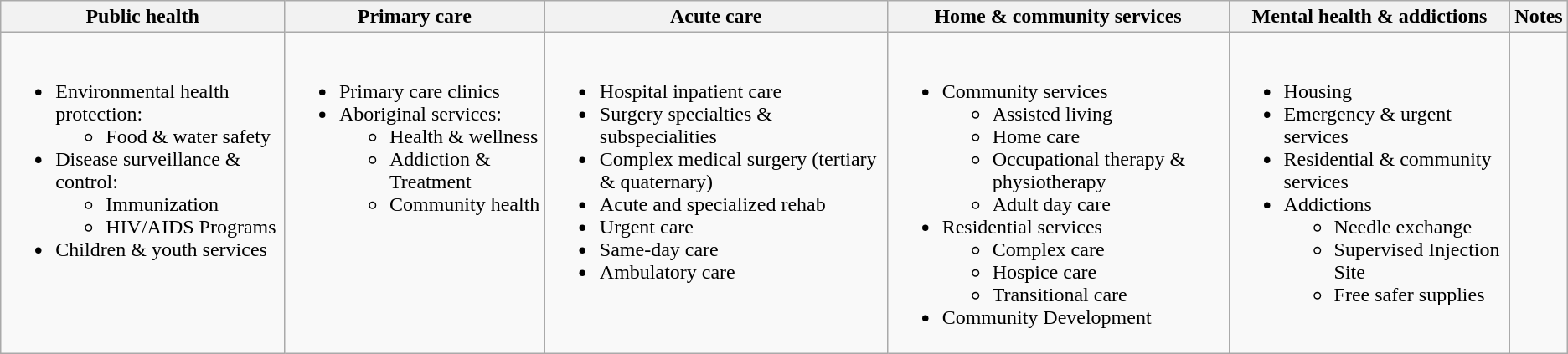<table class="wikitable" border="1">
<tr>
<th>Public health</th>
<th>Primary care</th>
<th>Acute care</th>
<th>Home & community services</th>
<th>Mental health & addictions</th>
<th>Notes</th>
</tr>
<tr valign="top">
<td><br><ul><li>Environmental health protection:<ul><li>Food & water safety</li></ul></li><li>Disease surveillance & control:<ul><li>Immunization</li><li>HIV/AIDS Programs</li></ul></li><li>Children & youth services</li></ul></td>
<td><br><ul><li>Primary care clinics</li><li>Aboriginal services:<ul><li>Health & wellness</li><li>Addiction & Treatment</li><li>Community health</li></ul></li></ul></td>
<td><br><ul><li>Hospital inpatient care</li><li>Surgery specialties & subspecialities</li><li>Complex medical surgery (tertiary & quaternary)</li><li>Acute and specialized rehab</li><li>Urgent care</li><li>Same-day care</li><li>Ambulatory care</li></ul></td>
<td><br><ul><li>Community services<ul><li>Assisted living</li><li>Home care</li><li>Occupational therapy & physiotherapy</li><li>Adult day care</li></ul></li><li>Residential services<ul><li>Complex care</li><li>Hospice care</li><li>Transitional care</li></ul></li><li>Community Development</li></ul></td>
<td><br><ul><li>Housing</li><li>Emergency & urgent services</li><li>Residential & community services</li><li>Addictions<ul><li>Needle exchange</li><li>Supervised Injection Site</li><li>Free safer supplies</li></ul></li></ul></td>
</tr>
</table>
